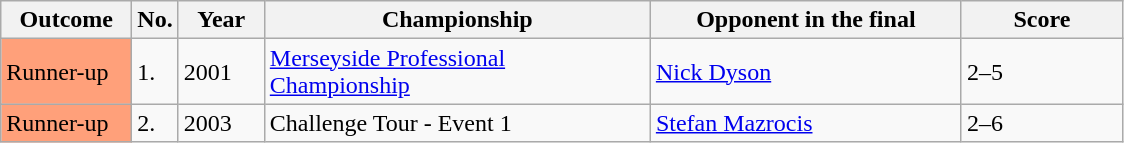<table class="sortable wikitable">
<tr>
<th width="80">Outcome</th>
<th width="20">No.</th>
<th width="50">Year</th>
<th width="250">Championship</th>
<th width="200">Opponent in the final</th>
<th width="100">Score</th>
</tr>
<tr>
<td style="background:#ffa07a;">Runner-up</td>
<td>1.</td>
<td>2001</td>
<td><a href='#'>Merseyside Professional Championship</a></td>
<td> <a href='#'>Nick Dyson</a></td>
<td>2–5</td>
</tr>
<tr>
<td style="background:#ffa07a;">Runner-up</td>
<td>2.</td>
<td>2003</td>
<td>Challenge Tour - Event 1</td>
<td> <a href='#'>Stefan Mazrocis</a></td>
<td>2–6</td>
</tr>
</table>
